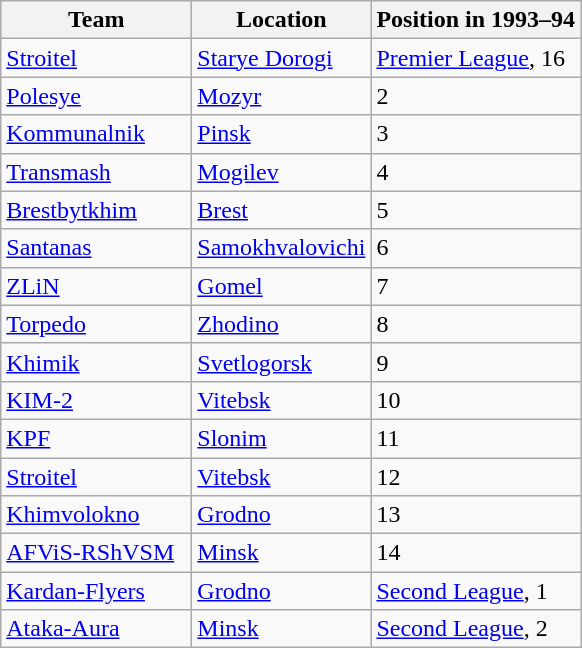<table class="wikitable sortable" style="text-align:left">
<tr>
<th>Team</th>
<th>Location</th>
<th data-sort-type="number">Position in 1993–94</th>
</tr>
<tr>
<td width=120><a href='#'>Stroitel</a></td>
<td width=110><a href='#'>Starye Dorogi</a></td>
<td><a href='#'>Premier League</a>, 16</td>
</tr>
<tr>
<td><a href='#'>Polesye</a></td>
<td><a href='#'>Mozyr</a></td>
<td>2</td>
</tr>
<tr>
<td><a href='#'>Kommunalnik</a></td>
<td><a href='#'>Pinsk</a></td>
<td>3</td>
</tr>
<tr>
<td><a href='#'>Transmash</a></td>
<td><a href='#'>Mogilev</a></td>
<td>4</td>
</tr>
<tr>
<td><a href='#'>Brestbytkhim</a></td>
<td><a href='#'>Brest</a></td>
<td>5</td>
</tr>
<tr>
<td><a href='#'>Santanas</a></td>
<td><a href='#'>Samokhvalovichi</a></td>
<td>6</td>
</tr>
<tr>
<td><a href='#'>ZLiN</a></td>
<td><a href='#'>Gomel</a></td>
<td>7</td>
</tr>
<tr>
<td><a href='#'>Torpedo</a></td>
<td><a href='#'>Zhodino</a></td>
<td>8</td>
</tr>
<tr>
<td><a href='#'>Khimik</a></td>
<td><a href='#'>Svetlogorsk</a></td>
<td>9</td>
</tr>
<tr>
<td><a href='#'>KIM-2</a></td>
<td><a href='#'>Vitebsk</a></td>
<td>10</td>
</tr>
<tr>
<td><a href='#'>KPF</a></td>
<td><a href='#'>Slonim</a></td>
<td>11</td>
</tr>
<tr>
<td><a href='#'>Stroitel</a></td>
<td><a href='#'>Vitebsk</a></td>
<td>12</td>
</tr>
<tr>
<td><a href='#'>Khimvolokno</a></td>
<td><a href='#'>Grodno</a></td>
<td>13</td>
</tr>
<tr>
<td><a href='#'>AFViS-RShVSM</a></td>
<td><a href='#'>Minsk</a></td>
<td>14</td>
</tr>
<tr>
<td><a href='#'>Kardan-Flyers</a></td>
<td><a href='#'>Grodno</a></td>
<td><a href='#'>Second League</a>, 1</td>
</tr>
<tr>
<td><a href='#'>Ataka-Aura</a></td>
<td><a href='#'>Minsk</a></td>
<td><a href='#'>Second League</a>, 2</td>
</tr>
</table>
